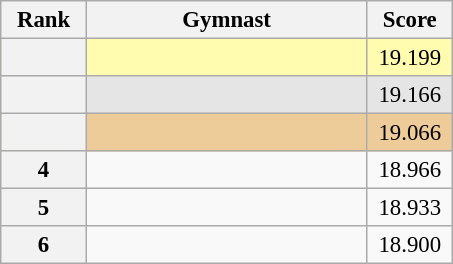<table class="wikitable sortable" style="text-align:center; font-size:95%">
<tr>
<th scope="col" style="width:50px;">Rank</th>
<th scope="col" style="width:180px;">Gymnast</th>
<th scope="col" style="width:50px;">Score</th>
</tr>
<tr style="background:#fffcaf;">
<th scope=row style="text-align:center"></th>
<td style="text-align:left;"></td>
<td>19.199</td>
</tr>
<tr style="background:#e5e5e5;">
<th scope=row style="text-align:center"></th>
<td style="text-align:left;"></td>
<td>19.166</td>
</tr>
<tr style="background:#ec9;">
<th scope=row style="text-align:center"></th>
<td style="text-align:left;"></td>
<td>19.066</td>
</tr>
<tr>
<th scope=row style="text-align:center">4</th>
<td style="text-align:left;"></td>
<td>18.966</td>
</tr>
<tr>
<th scope=row style="text-align:center">5</th>
<td style="text-align:left;"></td>
<td>18.933</td>
</tr>
<tr>
<th scope=row style="text-align:center">6</th>
<td style="text-align:left;"></td>
<td>18.900</td>
</tr>
</table>
